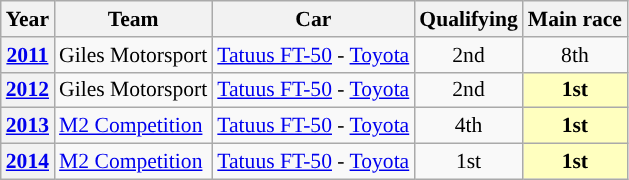<table class="wikitable" style="text-align:center; font-size:90%">
<tr>
<th>Year</th>
<th>Team</th>
<th>Car</th>
<th>Qualifying</th>
<th>Main race</th>
</tr>
<tr>
<th><a href='#'>2011</a></th>
<td align="left" nowrap> Giles Motorsport</td>
<td align="left" nowrap><a href='#'>Tatuus FT-50</a> - <a href='#'>Toyota</a></td>
<td>2nd</td>
<td>8th</td>
</tr>
<tr>
<th><a href='#'>2012</a></th>
<td align="left" nowrap> Giles Motorsport</td>
<td align="left" nowrap><a href='#'>Tatuus FT-50</a> - <a href='#'>Toyota</a></td>
<td>2nd</td>
<td style="background:#FFFFBF"><strong>1st</strong></td>
</tr>
<tr>
<th><a href='#'>2013</a></th>
<td align="left" nowrap> <a href='#'>M2 Competition</a></td>
<td align="left" nowrap><a href='#'>Tatuus FT-50</a> - <a href='#'>Toyota</a></td>
<td>4th</td>
<td style="background:#FFFFBF"><strong>1st</strong></td>
</tr>
<tr>
<th><a href='#'>2014</a></th>
<td align="left" nowrap> <a href='#'>M2 Competition</a></td>
<td align="left" nowrap><a href='#'>Tatuus FT-50</a> - <a href='#'>Toyota</a></td>
<td>1st</td>
<td style="background:#FFFFBF"><strong>1st</strong></td>
</tr>
</table>
